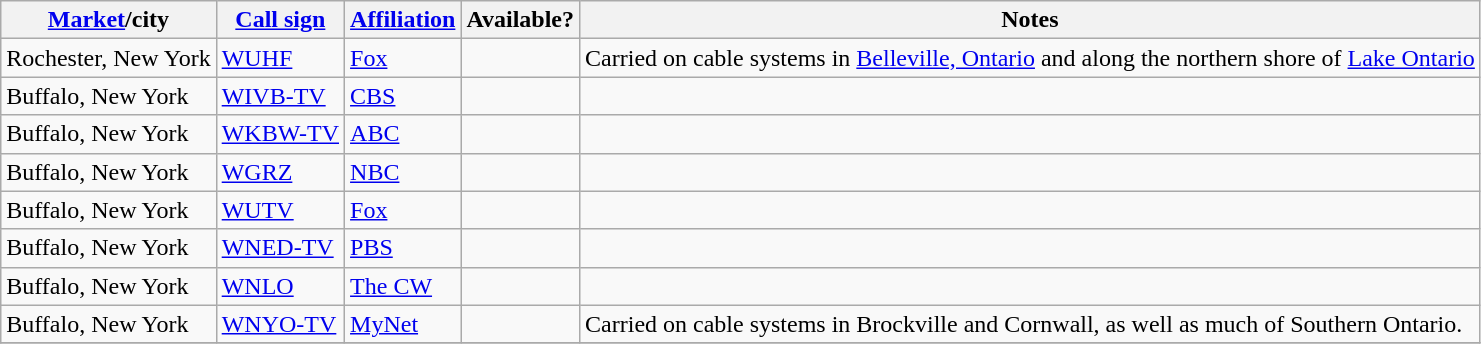<table class="wikitable sortable">
<tr>
<th><a href='#'>Market</a>/city</th>
<th><a href='#'>Call sign</a></th>
<th><a href='#'>Affiliation</a></th>
<th>Available?</th>
<th>Notes</th>
</tr>
<tr>
<td>Rochester, New York</td>
<td><a href='#'>WUHF</a></td>
<td><a href='#'>Fox</a></td>
<td></td>
<td>Carried on cable systems in <a href='#'>Belleville, Ontario</a> and along the northern shore of <a href='#'>Lake Ontario</a></td>
</tr>
<tr>
<td>Buffalo, New York</td>
<td><a href='#'>WIVB-TV</a></td>
<td><a href='#'>CBS</a></td>
<td></td>
<td></td>
</tr>
<tr>
<td>Buffalo, New York</td>
<td><a href='#'>WKBW-TV</a></td>
<td><a href='#'>ABC</a></td>
<td></td>
<td></td>
</tr>
<tr>
<td>Buffalo, New York</td>
<td><a href='#'>WGRZ</a></td>
<td><a href='#'>NBC</a></td>
<td></td>
<td></td>
</tr>
<tr>
<td>Buffalo, New York</td>
<td><a href='#'>WUTV</a></td>
<td><a href='#'>Fox</a></td>
<td></td>
<td></td>
</tr>
<tr>
<td>Buffalo, New York</td>
<td><a href='#'>WNED-TV</a></td>
<td><a href='#'>PBS</a></td>
<td></td>
<td></td>
</tr>
<tr>
<td>Buffalo, New York</td>
<td><a href='#'>WNLO</a></td>
<td><a href='#'>The CW</a></td>
<td></td>
<td></td>
</tr>
<tr>
<td>Buffalo, New York</td>
<td><a href='#'>WNYO-TV</a></td>
<td><a href='#'>MyNet</a></td>
<td></td>
<td>Carried on cable systems in Brockville and Cornwall, as well as much of Southern Ontario.</td>
</tr>
<tr>
</tr>
</table>
